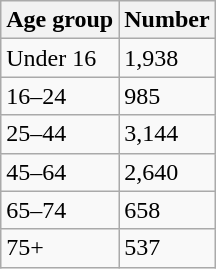<table class="wikitable">
<tr>
<th>Age group</th>
<th>Number</th>
</tr>
<tr>
<td>Under 16</td>
<td>1,938</td>
</tr>
<tr>
<td>16–24</td>
<td>985</td>
</tr>
<tr>
<td>25–44</td>
<td>3,144</td>
</tr>
<tr>
<td>45–64</td>
<td>2,640</td>
</tr>
<tr>
<td>65–74</td>
<td>658</td>
</tr>
<tr>
<td>75+</td>
<td>537</td>
</tr>
</table>
